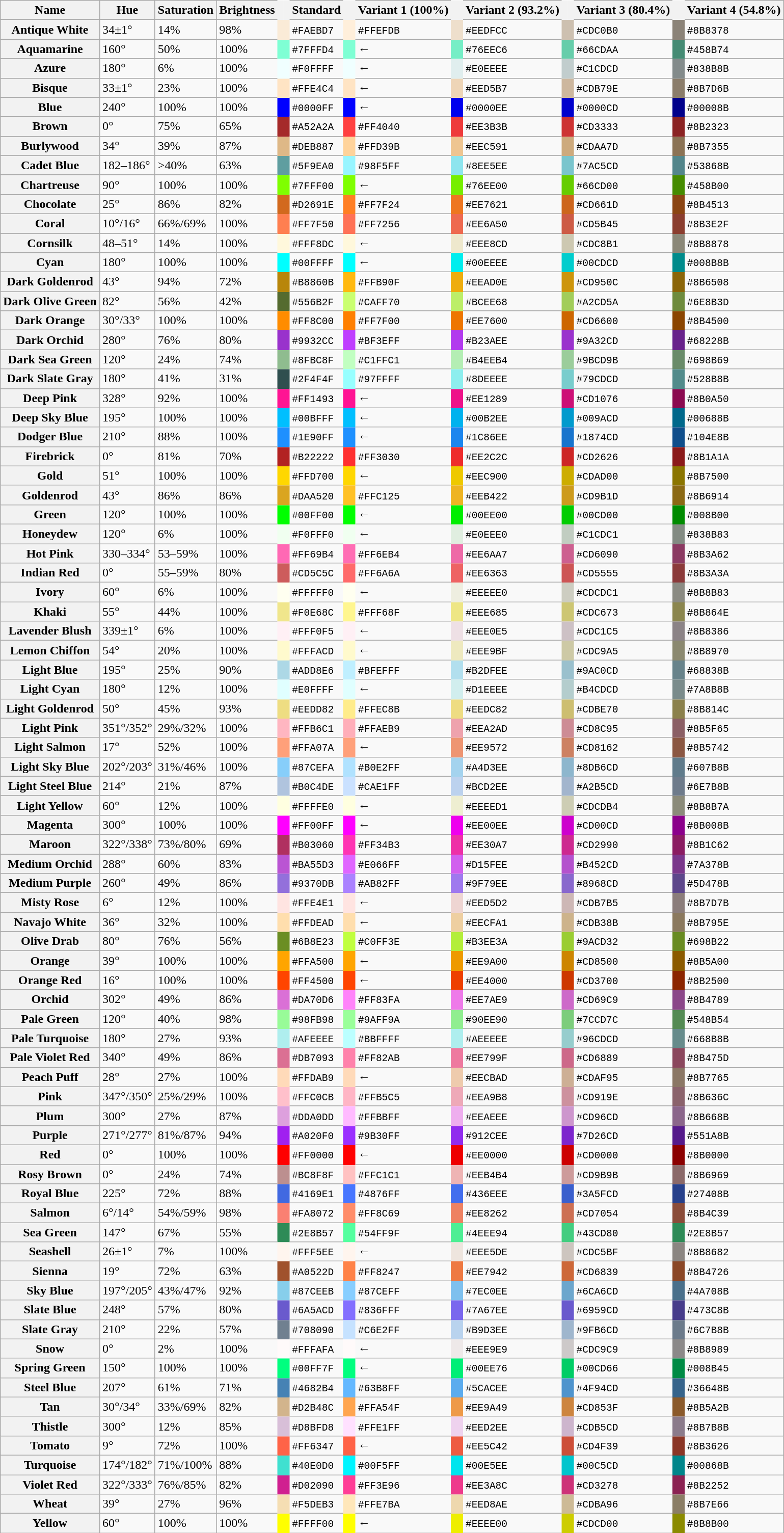<table class="wikitable sortable">
<tr>
<th>Name</th>
<th>Hue</th>
<th>Saturation</th>
<th title="value of base color">Brightness</th>
<th style="border-left:1em solid transparent">Standard</th>
<th style="border-left:1em solid transparent">Variant 1 (100%)</th>
<th style="border-left:1em solid transparent">Variant 2 (93.2%)</th>
<th style="border-left:1em solid transparent">Variant 3 (80.4%)</th>
<th style="border-left:1em solid transparent">Variant 4 (54.8%)</th>
</tr>
<tr>
<th>Antique White</th>
<td>34±1°</td>
<td>14%</td>
<td>98%</td>
<td style="border-left:1em solid #FAEBD7"><code>#FAEBD7</code></td>
<td style="border-left:1em solid #FFEFDB"><code>#FFEFDB</code></td>
<td style="border-left:1em solid #EEDFCC"><code>#EEDFCC</code></td>
<td style="border-left:1em solid #CDC0B0"><code>#CDC0B0</code></td>
<td style="border-left:1em solid #8B8378"><code>#8B8378</code></td>
</tr>
<tr>
<th>Aquamarine</th>
<td>160°</td>
<td>50%</td>
<td>100%</td>
<td style="border-left:1em solid #7FFFD4"><code>#7FFFD4</code></td>
<td style="border-left:1em solid #7FFFD4">←</td>
<td style="border-left:1em solid #76EEC6"><code>#76EEC6</code></td>
<td style="border-left:1em solid #66CDAA"><code>#66CDAA</code></td>
<td style="border-left:1em solid #458B74"><code>#458B74</code></td>
</tr>
<tr>
<th>Azure</th>
<td>180°</td>
<td>6%</td>
<td>100%</td>
<td style="border-left:1em solid #F0FFFF"><code>#F0FFFF</code></td>
<td style="border-left:1em solid #F0FFFF">←</td>
<td style="border-left:1em solid #E0EEEE"><code>#E0EEEE</code></td>
<td style="border-left:1em solid #C1CDCD"><code>#C1CDCD</code></td>
<td style="border-left:1em solid #838B8B"><code>#838B8B</code></td>
</tr>
<tr>
<th>Bisque</th>
<td>33±1°</td>
<td>23%</td>
<td>100%</td>
<td style="border-left:1em solid #FFE4C4"><code>#FFE4C4</code></td>
<td style="border-left:1em solid #FFE4C4">←</td>
<td style="border-left:1em solid #EED5B7"><code>#EED5B7</code></td>
<td style="border-left:1em solid #CDB79E"><code>#CDB79E</code></td>
<td style="border-left:1em solid #8B7D6B"><code>#8B7D6B</code></td>
</tr>
<tr>
<th>Blue</th>
<td>240°</td>
<td>100%</td>
<td>100%</td>
<td style="border-left:1em solid #0000FF"><code>#0000FF</code></td>
<td style="border-left:1em solid #0000FF">←</td>
<td style="border-left:1em solid #0000EE"><code>#0000EE</code></td>
<td style="border-left:1em solid #0000CD"><code>#0000CD</code></td>
<td style="border-left:1em solid #00008B"><code>#00008B</code></td>
</tr>
<tr>
<th>Brown</th>
<td>0°</td>
<td>75%</td>
<td>65%</td>
<td style="border-left:1em solid #A52A2A"><code>#A52A2A</code></td>
<td style="border-left:1em solid #FF4040"><code>#FF4040</code></td>
<td style="border-left:1em solid #EE3B3B"><code>#EE3B3B</code></td>
<td style="border-left:1em solid #CD3333"><code>#CD3333</code></td>
<td style="border-left:1em solid #8B2323"><code>#8B2323</code></td>
</tr>
<tr>
<th>Burlywood</th>
<td>34°</td>
<td>39%</td>
<td>87%</td>
<td style="border-left:1em solid #DEB887"><code>#DEB887</code></td>
<td style="border-left:1em solid #FFD39B"><code>#FFD39B</code></td>
<td style="border-left:1em solid #EEC591"><code>#EEC591</code></td>
<td style="border-left:1em solid #CDAA7D"><code>#CDAA7D</code></td>
<td style="border-left:1em solid #8B7355"><code>#8B7355</code></td>
</tr>
<tr>
<th>Cadet Blue</th>
<td>182–186°</td>
<td>>40%</td>
<td>63%</td>
<td style="border-left:1em solid #5F9EA0"><code>#5F9EA0</code></td>
<td style="border-left:1em solid #98F5FF"><code>#98F5FF</code></td>
<td style="border-left:1em solid #8EE5EE"><code>#8EE5EE</code></td>
<td style="border-left:1em solid #7AC5CD"><code>#7AC5CD</code></td>
<td style="border-left:1em solid #53868B"><code>#53868B</code></td>
</tr>
<tr>
<th>Chartreuse</th>
<td>90°</td>
<td>100%</td>
<td>100%</td>
<td style="border-left:1em solid #7FFF00"><code>#7FFF00</code></td>
<td style="border-left:1em solid #7FFF00">←</td>
<td style="border-left:1em solid #76EE00"><code>#76EE00</code></td>
<td style="border-left:1em solid #66CD00"><code>#66CD00</code></td>
<td style="border-left:1em solid #458B00"><code>#458B00</code></td>
</tr>
<tr>
<th>Chocolate</th>
<td>25°</td>
<td>86%</td>
<td>82%</td>
<td style="border-left:1em solid #D2691E"><code>#D2691E</code></td>
<td style="border-left:1em solid #FF7F24"><code>#FF7F24</code></td>
<td style="border-left:1em solid #EE7621"><code>#EE7621</code></td>
<td style="border-left:1em solid #CD661D"><code>#CD661D</code></td>
<td style="border-left:1em solid #8B4513"><code>#8B4513</code></td>
</tr>
<tr>
<th>Coral</th>
<td>10°/16°</td>
<td>66%/69%</td>
<td>100%</td>
<td style="border-left:1em solid #FF7F50"><code>#FF7F50</code></td>
<td style="border-left:1em solid #FF7256"><code>#FF7256</code></td>
<td style="border-left:1em solid #EE6A50"><code>#EE6A50</code></td>
<td style="border-left:1em solid #CD5B45"><code>#CD5B45</code></td>
<td style="border-left:1em solid #8B3E2F"><code>#8B3E2F</code></td>
</tr>
<tr>
<th>Cornsilk</th>
<td>48–51°</td>
<td>14%</td>
<td>100%</td>
<td style="border-left:1em solid #FFF8DC"><code>#FFF8DC</code></td>
<td style="border-left:1em solid #FFF8DC">←</td>
<td style="border-left:1em solid #EEE8CD"><code>#EEE8CD</code></td>
<td style="border-left:1em solid #CDC8B1"><code>#CDC8B1</code></td>
<td style="border-left:1em solid #8B8878"><code>#8B8878</code></td>
</tr>
<tr>
<th>Cyan</th>
<td>180°</td>
<td>100%</td>
<td>100%</td>
<td style="border-left:1em solid #00FFFF"><code>#00FFFF</code></td>
<td style="border-left:1em solid #00FFFF">←</td>
<td style="border-left:1em solid #00EEEE"><code>#00EEEE</code></td>
<td style="border-left:1em solid #00CDCD"><code>#00CDCD</code></td>
<td style="border-left:1em solid #008B8B"><code>#008B8B</code></td>
</tr>
<tr>
<th>Dark Goldenrod</th>
<td>43°</td>
<td>94%</td>
<td>72%</td>
<td style="border-left:1em solid #B8860B"><code>#B8860B</code></td>
<td style="border-left:1em solid #FFB90F"><code>#FFB90F</code></td>
<td style="border-left:1em solid #EEAD0E"><code>#EEAD0E</code></td>
<td style="border-left:1em solid #CD950C"><code>#CD950C</code></td>
<td style="border-left:1em solid #8B6508"><code>#8B6508</code></td>
</tr>
<tr>
<th>Dark Olive Green</th>
<td>82°</td>
<td>56%</td>
<td>42%</td>
<td style="border-left:1em solid #556B2F"><code>#556B2F</code></td>
<td style="border-left:1em solid #CAFF70"><code>#CAFF70</code></td>
<td style="border-left:1em solid #BCEE68"><code>#BCEE68</code></td>
<td style="border-left:1em solid #A2CD5A"><code>#A2CD5A</code></td>
<td style="border-left:1em solid #6E8B3D"><code>#6E8B3D</code></td>
</tr>
<tr>
<th>Dark Orange</th>
<td>30°/33°</td>
<td>100%</td>
<td>100%</td>
<td style="border-left:1em solid #FF8C00"><code>#FF8C00</code></td>
<td style="border-left:1em solid #FF7F00"><code>#FF7F00</code></td>
<td style="border-left:1em solid #EE7600"><code>#EE7600</code></td>
<td style="border-left:1em solid #CD6600"><code>#CD6600</code></td>
<td style="border-left:1em solid #8B4500"><code>#8B4500</code></td>
</tr>
<tr>
<th>Dark Orchid</th>
<td>280°</td>
<td>76%</td>
<td>80%</td>
<td style="border-left:1em solid #9932CC"><code>#9932CC</code></td>
<td style="border-left:1em solid #BF3EFF"><code>#BF3EFF</code></td>
<td style="border-left:1em solid #B23AEE"><code>#B23AEE</code></td>
<td style="border-left:1em solid #9A32CD"><code>#9A32CD</code></td>
<td style="border-left:1em solid #68228B"><code>#68228B</code></td>
</tr>
<tr>
<th>Dark Sea Green</th>
<td>120°</td>
<td>24%</td>
<td>74%</td>
<td style="border-left:1em solid #8FBC8F"><code>#8FBC8F</code></td>
<td style="border-left:1em solid #C1FFC1"><code>#C1FFC1</code></td>
<td style="border-left:1em solid #B4EEB4"><code>#B4EEB4</code></td>
<td style="border-left:1em solid #9BCD9B"><code>#9BCD9B</code></td>
<td style="border-left:1em solid #698B69"><code>#698B69</code></td>
</tr>
<tr>
<th>Dark Slate Gray</th>
<td>180°</td>
<td>41%</td>
<td>31%</td>
<td style="border-left:1em solid #2F4F4F"><code>#2F4F4F</code></td>
<td style="border-left:1em solid #97FFFF"><code>#97FFFF</code></td>
<td style="border-left:1em solid #8DEEEE"><code>#8DEEEE</code></td>
<td style="border-left:1em solid #79CDCD"><code>#79CDCD</code></td>
<td style="border-left:1em solid #528B8B"><code>#528B8B</code></td>
</tr>
<tr>
<th>Deep Pink</th>
<td>328°</td>
<td>92%</td>
<td>100%</td>
<td style="border-left:1em solid #FF1493"><code>#FF1493</code></td>
<td style="border-left:1em solid #FF1493">←</td>
<td style="border-left:1em solid #EE1289"><code>#EE1289</code></td>
<td style="border-left:1em solid #CD1076"><code>#CD1076</code></td>
<td style="border-left:1em solid #8B0A50"><code>#8B0A50</code></td>
</tr>
<tr>
<th>Deep Sky Blue</th>
<td>195°</td>
<td>100%</td>
<td>100%</td>
<td style="border-left:1em solid #00BFFF"><code>#00BFFF</code></td>
<td style="border-left:1em solid #00BFFF">←</td>
<td style="border-left:1em solid #00B2EE"><code>#00B2EE</code></td>
<td style="border-left:1em solid #009ACD"><code>#009ACD</code></td>
<td style="border-left:1em solid #00688B"><code>#00688B</code></td>
</tr>
<tr>
<th>Dodger Blue</th>
<td>210°</td>
<td>88%</td>
<td>100%</td>
<td style="border-left:1em solid #1E90FF"><code>#1E90FF</code></td>
<td style="border-left:1em solid #1E90FF">←</td>
<td style="border-left:1em solid #1C86EE"><code>#1C86EE</code></td>
<td style="border-left:1em solid #1874CD"><code>#1874CD</code></td>
<td style="border-left:1em solid #104E8B"><code>#104E8B</code></td>
</tr>
<tr>
<th>Firebrick</th>
<td>0°</td>
<td>81%</td>
<td>70%</td>
<td style="border-left:1em solid #B22222"><code>#B22222</code></td>
<td style="border-left:1em solid #FF3030"><code>#FF3030</code></td>
<td style="border-left:1em solid #EE2C2C"><code>#EE2C2C</code></td>
<td style="border-left:1em solid #CD2626"><code>#CD2626</code></td>
<td style="border-left:1em solid #8B1A1A"><code>#8B1A1A</code></td>
</tr>
<tr>
<th>Gold</th>
<td>51°</td>
<td>100%</td>
<td>100%</td>
<td style="border-left:1em solid #FFD700"><code>#FFD700</code></td>
<td style="border-left:1em solid #FFD700">←</td>
<td style="border-left:1em solid #EEC900"><code>#EEC900</code></td>
<td style="border-left:1em solid #CDAD00"><code>#CDAD00</code></td>
<td style="border-left:1em solid #8B7500"><code>#8B7500</code></td>
</tr>
<tr>
<th>Goldenrod</th>
<td>43°</td>
<td>86%</td>
<td>86%</td>
<td style="border-left:1em solid #DAA520"><code>#DAA520</code></td>
<td style="border-left:1em solid #FFC125"><code>#FFC125</code></td>
<td style="border-left:1em solid #EEB422"><code>#EEB422</code></td>
<td style="border-left:1em solid #CD9B1D"><code>#CD9B1D</code></td>
<td style="border-left:1em solid #8B6914"><code>#8B6914</code></td>
</tr>
<tr>
<th>Green</th>
<td>120°</td>
<td>100%</td>
<td>100%</td>
<td style="border-left:1em solid #00FF00"><code>#00FF00</code></td>
<td style="border-left:1em solid #00FF00">←</td>
<td style="border-left:1em solid #00EE00"><code>#00EE00</code></td>
<td style="border-left:1em solid #00CD00"><code>#00CD00</code></td>
<td style="border-left:1em solid #008B00"><code>#008B00</code></td>
</tr>
<tr>
<th>Honeydew</th>
<td>120°</td>
<td>6%</td>
<td>100%</td>
<td style="border-left:1em solid #F0FFF0"><code>#F0FFF0</code></td>
<td style="border-left:1em solid #F0FFF0">←</td>
<td style="border-left:1em solid #E0EEE0"><code>#E0EEE0</code></td>
<td style="border-left:1em solid #C1CDC1"><code>#C1CDC1</code></td>
<td style="border-left:1em solid #838B83"><code>#838B83</code></td>
</tr>
<tr>
<th>Hot Pink</th>
<td>330–334°</td>
<td>53–59%</td>
<td>100%</td>
<td style="border-left:1em solid #FF69B4"><code>#FF69B4</code></td>
<td style="border-left:1em solid #FF6EB4"><code>#FF6EB4</code></td>
<td style="border-left:1em solid #EE6AA7"><code>#EE6AA7</code></td>
<td style="border-left:1em solid #CD6090"><code>#CD6090</code></td>
<td style="border-left:1em solid #8B3A62"><code>#8B3A62</code></td>
</tr>
<tr>
<th>Indian Red</th>
<td>0°</td>
<td>55–59%</td>
<td>80%</td>
<td style="border-left:1em solid #CD5C5C"><code>#CD5C5C</code></td>
<td style="border-left:1em solid #FF6A6A"><code>#FF6A6A</code></td>
<td style="border-left:1em solid #EE6363"><code>#EE6363</code></td>
<td style="border-left:1em solid #CD5555"><code>#CD5555</code></td>
<td style="border-left:1em solid #8B3A3A"><code>#8B3A3A</code></td>
</tr>
<tr>
<th>Ivory</th>
<td>60°</td>
<td>6%</td>
<td>100%</td>
<td style="border-left:1em solid #FFFFF0"><code>#FFFFF0</code></td>
<td style="border-left:1em solid #FFFFF0">←</td>
<td style="border-left:1em solid #EEEEE0"><code>#EEEEE0</code></td>
<td style="border-left:1em solid #CDCDC1"><code>#CDCDC1</code></td>
<td style="border-left:1em solid #8B8B83"><code>#8B8B83</code></td>
</tr>
<tr>
<th>Khaki</th>
<td>55°</td>
<td>44%</td>
<td>100%</td>
<td style="border-left:1em solid #F0E68C"><code>#F0E68C</code></td>
<td style="border-left:1em solid #FFF68F"><code>#FFF68F</code></td>
<td style="border-left:1em solid #EEE685"><code>#EEE685</code></td>
<td style="border-left:1em solid #CDC673"><code>#CDC673</code></td>
<td style="border-left:1em solid #8B864E"><code>#8B864E</code></td>
</tr>
<tr>
<th>Lavender Blush</th>
<td>339±1°</td>
<td>6%</td>
<td>100%</td>
<td style="border-left:1em solid #FFF0F5"><code>#FFF0F5</code></td>
<td style="border-left:1em solid #FFF0F5">←</td>
<td style="border-left:1em solid #EEE0E5"><code>#EEE0E5</code></td>
<td style="border-left:1em solid #CDC1C5"><code>#CDC1C5</code></td>
<td style="border-left:1em solid #8B8386"><code>#8B8386</code></td>
</tr>
<tr>
<th>Lemon Chiffon</th>
<td>54°</td>
<td>20%</td>
<td>100%</td>
<td style="border-left:1em solid #FFFACD"><code>#FFFACD</code></td>
<td style="border-left:1em solid #FFFACD">←</td>
<td style="border-left:1em solid #EEE9BF"><code>#EEE9BF</code></td>
<td style="border-left:1em solid #CDC9A5"><code>#CDC9A5</code></td>
<td style="border-left:1em solid #8B8970"><code>#8B8970</code></td>
</tr>
<tr>
<th>Light Blue</th>
<td>195°</td>
<td>25%</td>
<td>90%</td>
<td style="border-left:1em solid #ADD8E6"><code>#ADD8E6</code></td>
<td style="border-left:1em solid #BFEFFF"><code>#BFEFFF</code></td>
<td style="border-left:1em solid #B2DFEE"><code>#B2DFEE</code></td>
<td style="border-left:1em solid #9AC0CD"><code>#9AC0CD</code></td>
<td style="border-left:1em solid #68838B"><code>#68838B</code></td>
</tr>
<tr>
<th>Light Cyan</th>
<td>180°</td>
<td>12%</td>
<td>100%</td>
<td style="border-left:1em solid #E0FFFF"><code>#E0FFFF</code></td>
<td style="border-left:1em solid #E0FFFF">←</td>
<td style="border-left:1em solid #D1EEEE"><code>#D1EEEE</code></td>
<td style="border-left:1em solid #B4CDCD"><code>#B4CDCD</code></td>
<td style="border-left:1em solid #7A8B8B"><code>#7A8B8B</code></td>
</tr>
<tr>
<th>Light Goldenrod</th>
<td>50°</td>
<td>45%</td>
<td>93%</td>
<td style="border-left:1em solid #EEDD82"><code>#EEDD82</code></td>
<td style="border-left:1em solid #FFEC8B"><code>#FFEC8B</code></td>
<td style="border-left:1em solid #EEDC82"><code>#EEDC82</code></td>
<td style="border-left:1em solid #CDBE70"><code>#CDBE70</code></td>
<td style="border-left:1em solid #8B814C"><code>#8B814C</code></td>
</tr>
<tr>
<th>Light Pink</th>
<td>351°/352°</td>
<td>29%/32%</td>
<td>100%</td>
<td style="border-left:1em solid #FFB6C1"><code>#FFB6C1</code></td>
<td style="border-left:1em solid #FFAEB9"><code>#FFAEB9</code></td>
<td style="border-left:1em solid #EEA2AD"><code>#EEA2AD</code></td>
<td style="border-left:1em solid #CD8C95"><code>#CD8C95</code></td>
<td style="border-left:1em solid #8B5F65"><code>#8B5F65</code></td>
</tr>
<tr>
<th>Light Salmon</th>
<td>17°</td>
<td>52%</td>
<td>100%</td>
<td style="border-left:1em solid #FFA07A"><code>#FFA07A</code></td>
<td style="border-left:1em solid #FFA07A">←</td>
<td style="border-left:1em solid #EE9572"><code>#EE9572</code></td>
<td style="border-left:1em solid #CD8162"><code>#CD8162</code></td>
<td style="border-left:1em solid #8B5742"><code>#8B5742</code></td>
</tr>
<tr>
<th>Light Sky Blue</th>
<td>202°/203°</td>
<td>31%/46%</td>
<td>100%</td>
<td style="border-left:1em solid #87CEFA"><code>#87CEFA</code></td>
<td style="border-left:1em solid #B0E2FF"><code>#B0E2FF</code></td>
<td style="border-left:1em solid #A4D3EE"><code>#A4D3EE</code></td>
<td style="border-left:1em solid #8DB6CD"><code>#8DB6CD</code></td>
<td style="border-left:1em solid #607B8B"><code>#607B8B</code></td>
</tr>
<tr>
<th>Light Steel Blue</th>
<td>214°</td>
<td>21%</td>
<td>87%</td>
<td style="border-left:1em solid #B0C4DE"><code>#B0C4DE</code></td>
<td style="border-left:1em solid #CAE1FF"><code>#CAE1FF</code></td>
<td style="border-left:1em solid #BCD2EE"><code>#BCD2EE</code></td>
<td style="border-left:1em solid #A2B5CD"><code>#A2B5CD</code></td>
<td style="border-left:1em solid #6E7B8B"><code>#6E7B8B</code></td>
</tr>
<tr>
<th>Light Yellow</th>
<td>60°</td>
<td>12%</td>
<td>100%</td>
<td style="border-left:1em solid #FFFFE0"><code>#FFFFE0</code></td>
<td style="border-left:1em solid #FFFFE0">←</td>
<td style="border-left:1em solid #EEEED1"><code>#EEEED1</code></td>
<td style="border-left:1em solid #CDCDB4"><code>#CDCDB4</code></td>
<td style="border-left:1em solid #8B8B7A"><code>#8B8B7A</code></td>
</tr>
<tr>
<th>Magenta</th>
<td>300°</td>
<td>100%</td>
<td>100%</td>
<td style="border-left:1em solid #FF00FF"><code>#FF00FF</code></td>
<td style="border-left:1em solid #FF00FF">←</td>
<td style="border-left:1em solid #EE00EE"><code>#EE00EE</code></td>
<td style="border-left:1em solid #CD00CD"><code>#CD00CD</code></td>
<td style="border-left:1em solid #8B008B"><code>#8B008B</code></td>
</tr>
<tr>
<th>Maroon</th>
<td>322°/338°</td>
<td>73%/80%</td>
<td>69%</td>
<td style="border-left:1em solid #B03060"><code>#B03060</code></td>
<td style="border-left:1em solid #FF34B3"><code>#FF34B3</code></td>
<td style="border-left:1em solid #EE30A7"><code>#EE30A7</code></td>
<td style="border-left:1em solid #CD2990"><code>#CD2990</code></td>
<td style="border-left:1em solid #8B1C62"><code>#8B1C62</code></td>
</tr>
<tr>
<th>Medium Orchid</th>
<td>288°</td>
<td>60%</td>
<td>83%</td>
<td style="border-left:1em solid #BA55D3"><code>#BA55D3</code></td>
<td style="border-left:1em solid #E066FF"><code>#E066FF</code></td>
<td style="border-left:1em solid #D15FEE"><code>#D15FEE</code></td>
<td style="border-left:1em solid #B452CD"><code>#B452CD</code></td>
<td style="border-left:1em solid #7A378B"><code>#7A378B</code></td>
</tr>
<tr>
<th>Medium Purple</th>
<td>260°</td>
<td>49%</td>
<td>86%</td>
<td style="border-left:1em solid #9370DB"><code>#9370DB</code></td>
<td style="border-left:1em solid #AB82FF"><code>#AB82FF</code></td>
<td style="border-left:1em solid #9F79EE"><code>#9F79EE</code></td>
<td style="border-left:1em solid #8968CD"><code>#8968CD</code></td>
<td style="border-left:1em solid #5D478B"><code>#5D478B</code></td>
</tr>
<tr>
<th>Misty Rose</th>
<td>6°</td>
<td>12%</td>
<td>100%</td>
<td style="border-left:1em solid #FFE4E1"><code>#FFE4E1</code></td>
<td style="border-left:1em solid #FFE4E1">←</td>
<td style="border-left:1em solid #EED5D2"><code>#EED5D2</code></td>
<td style="border-left:1em solid #CDB7B5"><code>#CDB7B5</code></td>
<td style="border-left:1em solid #8B7D7B"><code>#8B7D7B</code></td>
</tr>
<tr>
<th>Navajo White</th>
<td>36°</td>
<td>32%</td>
<td>100%</td>
<td style="border-left:1em solid #FFDEAD"><code>#FFDEAD</code></td>
<td style="border-left:1em solid #FFDEAD">←</td>
<td style="border-left:1em solid #EECFA1"><code>#EECFA1</code></td>
<td style="border-left:1em solid #CDB38B"><code>#CDB38B</code></td>
<td style="border-left:1em solid #8B795E"><code>#8B795E</code></td>
</tr>
<tr>
<th>Olive Drab</th>
<td>80°</td>
<td>76%</td>
<td>56%</td>
<td style="border-left:1em solid #6B8E23"><code>#6B8E23</code></td>
<td style="border-left:1em solid #C0FF3E"><code>#C0FF3E</code></td>
<td style="border-left:1em solid #B3EE3A"><code>#B3EE3A</code></td>
<td style="border-left:1em solid #9ACD32"><code>#9ACD32</code></td>
<td style="border-left:1em solid #698B22"><code>#698B22</code></td>
</tr>
<tr>
<th>Orange</th>
<td>39°</td>
<td>100%</td>
<td>100%</td>
<td style="border-left:1em solid #FFA500"><code>#FFA500</code></td>
<td style="border-left:1em solid #FFA500">←</td>
<td style="border-left:1em solid #EE9A00"><code>#EE9A00</code></td>
<td style="border-left:1em solid #CD8500"><code>#CD8500</code></td>
<td style="border-left:1em solid #8B5A00"><code>#8B5A00</code></td>
</tr>
<tr>
<th>Orange Red</th>
<td>16°</td>
<td>100%</td>
<td>100%</td>
<td style="border-left:1em solid #FF4500"><code>#FF4500</code></td>
<td style="border-left:1em solid #FF4500">←</td>
<td style="border-left:1em solid #EE4000"><code>#EE4000</code></td>
<td style="border-left:1em solid #CD3700"><code>#CD3700</code></td>
<td style="border-left:1em solid #8B2500"><code>#8B2500</code></td>
</tr>
<tr>
<th>Orchid</th>
<td>302°</td>
<td>49%</td>
<td>86%</td>
<td style="border-left:1em solid #DA70D6"><code>#DA70D6</code></td>
<td style="border-left:1em solid #FF83FA"><code>#FF83FA</code></td>
<td style="border-left:1em solid #EE7AE9"><code>#EE7AE9</code></td>
<td style="border-left:1em solid #CD69C9"><code>#CD69C9</code></td>
<td style="border-left:1em solid #8B4789"><code>#8B4789</code></td>
</tr>
<tr>
<th>Pale Green</th>
<td>120°</td>
<td>40%</td>
<td>98%</td>
<td style="border-left:1em solid #98FB98"><code>#98FB98</code></td>
<td style="border-left:1em solid #9AFF9A"><code>#9AFF9A</code></td>
<td style="border-left:1em solid #90EE90"><code>#90EE90</code></td>
<td style="border-left:1em solid #7CCD7C"><code>#7CCD7C</code></td>
<td style="border-left:1em solid #548B54"><code>#548B54</code></td>
</tr>
<tr>
<th>Pale Turquoise</th>
<td>180°</td>
<td>27%</td>
<td>93%</td>
<td style="border-left:1em solid #AFEEEE"><code>#AFEEEE</code></td>
<td style="border-left:1em solid #BBFFFF"><code>#BBFFFF</code></td>
<td style="border-left:1em solid #AEEEEE"><code>#AEEEEE</code></td>
<td style="border-left:1em solid #96CDCD"><code>#96CDCD</code></td>
<td style="border-left:1em solid #668B8B"><code>#668B8B</code></td>
</tr>
<tr>
<th>Pale Violet Red</th>
<td>340°</td>
<td>49%</td>
<td>86%</td>
<td style="border-left:1em solid #DB7093"><code>#DB7093</code></td>
<td style="border-left:1em solid #FF82AB"><code>#FF82AB</code></td>
<td style="border-left:1em solid #EE799F"><code>#EE799F</code></td>
<td style="border-left:1em solid #CD6889"><code>#CD6889</code></td>
<td style="border-left:1em solid #8B475D"><code>#8B475D</code></td>
</tr>
<tr>
<th>Peach Puff</th>
<td>28°</td>
<td>27%</td>
<td>100%</td>
<td style="border-left:1em solid #FFDAB9"><code>#FFDAB9</code></td>
<td style="border-left:1em solid #FFDAB9">←</td>
<td style="border-left:1em solid #EECBAD"><code>#EECBAD</code></td>
<td style="border-left:1em solid #CDAF95"><code>#CDAF95</code></td>
<td style="border-left:1em solid #8B7765"><code>#8B7765</code></td>
</tr>
<tr>
<th>Pink</th>
<td>347°/350°</td>
<td>25%/29%</td>
<td>100%</td>
<td style="border-left:1em solid #FFC0CB"><code>#FFC0CB</code></td>
<td style="border-left:1em solid #FFB5C5"><code>#FFB5C5</code></td>
<td style="border-left:1em solid #EEA9B8"><code>#EEA9B8</code></td>
<td style="border-left:1em solid #CD919E"><code>#CD919E</code></td>
<td style="border-left:1em solid #8B636C"><code>#8B636C</code></td>
</tr>
<tr>
<th>Plum</th>
<td>300°</td>
<td>27%</td>
<td>87%</td>
<td style="border-left:1em solid #DDA0DD"><code>#DDA0DD</code></td>
<td style="border-left:1em solid #FFBBFF"><code>#FFBBFF</code></td>
<td style="border-left:1em solid #EEAEEE"><code>#EEAEEE</code></td>
<td style="border-left:1em solid #CD96CD"><code>#CD96CD</code></td>
<td style="border-left:1em solid #8B668B"><code>#8B668B</code></td>
</tr>
<tr>
<th>Purple</th>
<td>271°/277°</td>
<td>81%/87%</td>
<td>94%</td>
<td style="border-left:1em solid #A020F0"><code>#A020F0</code></td>
<td style="border-left:1em solid #9B30FF"><code>#9B30FF</code></td>
<td style="border-left:1em solid #912CEE"><code>#912CEE</code></td>
<td style="border-left:1em solid #7D26CD"><code>#7D26CD</code></td>
<td style="border-left:1em solid #551A8B"><code>#551A8B</code></td>
</tr>
<tr>
<th>Red</th>
<td>0°</td>
<td>100%</td>
<td>100%</td>
<td style="border-left:1em solid #FF0000"><code>#FF0000</code></td>
<td style="border-left:1em solid #FF0000">←</td>
<td style="border-left:1em solid #EE0000"><code>#EE0000</code></td>
<td style="border-left:1em solid #CD0000"><code>#CD0000</code></td>
<td style="border-left:1em solid #8B0000"><code>#8B0000</code></td>
</tr>
<tr>
<th>Rosy Brown</th>
<td>0°</td>
<td>24%</td>
<td>74%</td>
<td style="border-left:1em solid #BC8F8F"><code>#BC8F8F</code></td>
<td style="border-left:1em solid #FFC1C1"><code>#FFC1C1</code></td>
<td style="border-left:1em solid #EEB4B4"><code>#EEB4B4</code></td>
<td style="border-left:1em solid #CD9B9B"><code>#CD9B9B</code></td>
<td style="border-left:1em solid #8B6969"><code>#8B6969</code></td>
</tr>
<tr>
<th>Royal Blue</th>
<td>225°</td>
<td>72%</td>
<td>88%</td>
<td style="border-left:1em solid #4169E1"><code>#4169E1</code></td>
<td style="border-left:1em solid #4876FF"><code>#4876FF</code></td>
<td style="border-left:1em solid #436EEE"><code>#436EEE</code></td>
<td style="border-left:1em solid #3A5FCD"><code>#3A5FCD</code></td>
<td style="border-left:1em solid #27408B"><code>#27408B</code></td>
</tr>
<tr>
<th>Salmon</th>
<td>6°/14°</td>
<td>54%/59%</td>
<td>98%</td>
<td style="border-left:1em solid #FA8072"><code>#FA8072</code></td>
<td style="border-left:1em solid #FF8C69"><code>#FF8C69</code></td>
<td style="border-left:1em solid #EE8262"><code>#EE8262</code></td>
<td style="border-left:1em solid #CD7054"><code>#CD7054</code></td>
<td style="border-left:1em solid #8B4C39"><code>#8B4C39</code></td>
</tr>
<tr>
<th>Sea Green</th>
<td>147°</td>
<td>67%</td>
<td>55%</td>
<td style="border-left:1em solid #2E8B57"><code>#2E8B57</code></td>
<td style="border-left:1em solid #54FF9F"><code>#54FF9F</code></td>
<td style="border-left:1em solid #4EEE94"><code>#4EEE94</code></td>
<td style="border-left:1em solid #43CD80"><code>#43CD80</code></td>
<td style="border-left:1em solid #2E8B57"><code>#2E8B57</code></td>
</tr>
<tr>
<th>Seashell</th>
<td>26±1°</td>
<td>7%</td>
<td>100%</td>
<td style="border-left:1em solid #FFF5EE"><code>#FFF5EE</code></td>
<td style="border-left:1em solid #FFF5EE">←</td>
<td style="border-left:1em solid #EEE5DE"><code>#EEE5DE</code></td>
<td style="border-left:1em solid #CDC5BF"><code>#CDC5BF</code></td>
<td style="border-left:1em solid #8B8682"><code>#8B8682</code></td>
</tr>
<tr>
<th>Sienna</th>
<td>19°</td>
<td>72%</td>
<td>63%</td>
<td style="border-left:1em solid #A0522D"><code>#A0522D</code></td>
<td style="border-left:1em solid #FF8247"><code>#FF8247</code></td>
<td style="border-left:1em solid #EE7942"><code>#EE7942</code></td>
<td style="border-left:1em solid #CD6839"><code>#CD6839</code></td>
<td style="border-left:1em solid #8B4726"><code>#8B4726</code></td>
</tr>
<tr>
<th>Sky Blue</th>
<td>197°/205°</td>
<td>43%/47%</td>
<td>92%</td>
<td style="border-left:1em solid #87CEEB"><code>#87CEEB</code></td>
<td style="border-left:1em solid #87CEFF"><code>#87CEFF</code></td>
<td style="border-left:1em solid #7EC0EE"><code>#7EC0EE</code></td>
<td style="border-left:1em solid #6CA6CD"><code>#6CA6CD</code></td>
<td style="border-left:1em solid #4A708B"><code>#4A708B</code></td>
</tr>
<tr>
<th>Slate Blue</th>
<td>248°</td>
<td>57%</td>
<td>80%</td>
<td style="border-left:1em solid #6A5ACD"><code>#6A5ACD</code></td>
<td style="border-left:1em solid #836FFF"><code>#836FFF</code></td>
<td style="border-left:1em solid #7A67EE"><code>#7A67EE</code></td>
<td style="border-left:1em solid #6959CD"><code>#6959CD</code></td>
<td style="border-left:1em solid #473C8B"><code>#473C8B</code></td>
</tr>
<tr>
<th>Slate Gray</th>
<td>210°</td>
<td>22%</td>
<td>57%</td>
<td style="border-left:1em solid #708090"><code>#708090</code></td>
<td style="border-left:1em solid #C6E2FF"><code>#C6E2FF</code></td>
<td style="border-left:1em solid #B9D3EE"><code>#B9D3EE</code></td>
<td style="border-left:1em solid #9FB6CD"><code>#9FB6CD</code></td>
<td style="border-left:1em solid #6C7B8B"><code>#6C7B8B</code></td>
</tr>
<tr>
<th>Snow</th>
<td>0°</td>
<td>2%</td>
<td>100%</td>
<td style="border-left:1em solid #FFFAFA"><code>#FFFAFA</code></td>
<td style="border-left:1em solid #FFFAFA">←</td>
<td style="border-left:1em solid #EEE9E9"><code>#EEE9E9</code></td>
<td style="border-left:1em solid #CDC9C9"><code>#CDC9C9</code></td>
<td style="border-left:1em solid #8B8989"><code>#8B8989</code></td>
</tr>
<tr>
<th>Spring Green</th>
<td>150°</td>
<td>100%</td>
<td>100%</td>
<td style="border-left:1em solid #00FF7F"><code>#00FF7F</code></td>
<td style="border-left:1em solid #00FF7F">←</td>
<td style="border-left:1em solid #00EE76"><code>#00EE76</code></td>
<td style="border-left:1em solid #00CD66"><code>#00CD66</code></td>
<td style="border-left:1em solid #008B45"><code>#008B45</code></td>
</tr>
<tr>
<th>Steel Blue</th>
<td>207°</td>
<td>61%</td>
<td>71%</td>
<td style="border-left:1em solid #4682B4"><code>#4682B4</code></td>
<td style="border-left:1em solid #63B8FF"><code>#63B8FF</code></td>
<td style="border-left:1em solid #5CACEE"><code>#5CACEE</code></td>
<td style="border-left:1em solid #4F94CD"><code>#4F94CD</code></td>
<td style="border-left:1em solid #36648B"><code>#36648B</code></td>
</tr>
<tr>
<th>Tan</th>
<td>30°/34°</td>
<td>33%/69%</td>
<td>82%</td>
<td style="border-left:1em solid #D2B48C"><code>#D2B48C</code></td>
<td style="border-left:1em solid #FFA54F"><code>#FFA54F</code></td>
<td style="border-left:1em solid #EE9A49"><code>#EE9A49</code></td>
<td style="border-left:1em solid #CD853F"><code>#CD853F</code></td>
<td style="border-left:1em solid #8B5A2B"><code>#8B5A2B</code></td>
</tr>
<tr>
<th>Thistle</th>
<td>300°</td>
<td>12%</td>
<td>85%</td>
<td style="border-left:1em solid #D8BFD8"><code>#D8BFD8</code></td>
<td style="border-left:1em solid #FFE1FF"><code>#FFE1FF</code></td>
<td style="border-left:1em solid #EED2EE"><code>#EED2EE</code></td>
<td style="border-left:1em solid #CDB5CD"><code>#CDB5CD</code></td>
<td style="border-left:1em solid #8B7B8B"><code>#8B7B8B</code></td>
</tr>
<tr>
<th>Tomato</th>
<td>9°</td>
<td>72%</td>
<td>100%</td>
<td style="border-left:1em solid #FF6347"><code>#FF6347</code></td>
<td style="border-left:1em solid #FF6347">←</td>
<td style="border-left:1em solid #EE5C42"><code>#EE5C42</code></td>
<td style="border-left:1em solid #CD4F39"><code>#CD4F39</code></td>
<td style="border-left:1em solid #8B3626"><code>#8B3626</code></td>
</tr>
<tr>
<th>Turquoise</th>
<td>174°/182°</td>
<td>71%/100%</td>
<td>88%</td>
<td style="border-left:1em solid #40E0D0"><code>#40E0D0</code></td>
<td style="border-left:1em solid #00F5FF"><code>#00F5FF</code></td>
<td style="border-left:1em solid #00E5EE"><code>#00E5EE</code></td>
<td style="border-left:1em solid #00C5CD"><code>#00C5CD</code></td>
<td style="border-left:1em solid #00868B"><code>#00868B</code></td>
</tr>
<tr>
<th>Violet Red</th>
<td>322°/333°</td>
<td>76%/85%</td>
<td>82%</td>
<td style="border-left:1em solid #D02090"><code>#D02090</code></td>
<td style="border-left:1em solid #FF3E96"><code>#FF3E96</code></td>
<td style="border-left:1em solid #EE3A8C"><code>#EE3A8C</code></td>
<td style="border-left:1em solid #CD3278"><code>#CD3278</code></td>
<td style="border-left:1em solid #8B2252"><code>#8B2252</code></td>
</tr>
<tr>
<th>Wheat</th>
<td>39°</td>
<td>27%</td>
<td>96%</td>
<td style="border-left:1em solid #F5DEB3"><code>#F5DEB3</code></td>
<td style="border-left:1em solid #FFE7BA"><code>#FFE7BA</code></td>
<td style="border-left:1em solid #EED8AE"><code>#EED8AE</code></td>
<td style="border-left:1em solid #CDBA96"><code>#CDBA96</code></td>
<td style="border-left:1em solid #8B7E66"><code>#8B7E66</code></td>
</tr>
<tr>
<th>Yellow</th>
<td>60°</td>
<td>100%</td>
<td>100%</td>
<td style="border-left:1em solid #FFFF00"><code>#FFFF00</code></td>
<td style="border-left:1em solid #FFFF00">←</td>
<td style="border-left:1em solid #EEEE00"><code>#EEEE00</code></td>
<td style="border-left:1em solid #CDCD00"><code>#CDCD00</code></td>
<td style="border-left:1em solid #8B8B00"><code>#8B8B00</code></td>
</tr>
</table>
